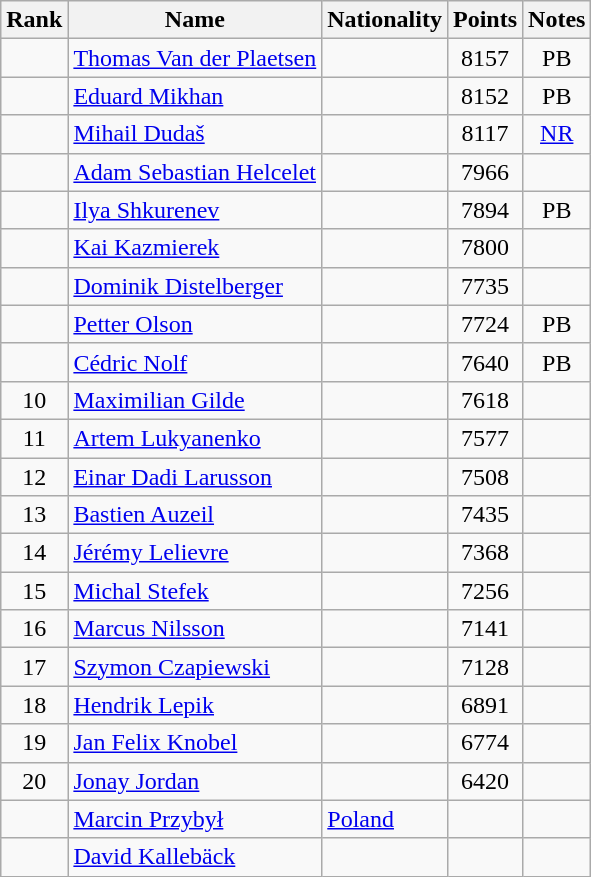<table class="wikitable sortable" style="text-align:center">
<tr>
<th>Rank</th>
<th>Name</th>
<th>Nationality</th>
<th>Points</th>
<th>Notes</th>
</tr>
<tr>
<td></td>
<td align="left"><a href='#'>Thomas Van der Plaetsen</a></td>
<td align=left></td>
<td>8157</td>
<td>PB</td>
</tr>
<tr>
<td></td>
<td align="left"><a href='#'>Eduard Mikhan</a></td>
<td align=left></td>
<td>8152</td>
<td>PB</td>
</tr>
<tr>
<td></td>
<td align="left"><a href='#'>Mihail Dudaš</a></td>
<td align=left></td>
<td>8117</td>
<td><a href='#'>NR</a></td>
</tr>
<tr>
<td></td>
<td align="left"><a href='#'>Adam Sebastian Helcelet</a></td>
<td align=left></td>
<td>7966</td>
<td></td>
</tr>
<tr>
<td></td>
<td align="left"><a href='#'>Ilya Shkurenev</a></td>
<td align=left></td>
<td>7894</td>
<td>PB</td>
</tr>
<tr>
<td></td>
<td align="left"><a href='#'>Kai Kazmierek</a></td>
<td align=left></td>
<td>7800</td>
<td></td>
</tr>
<tr>
<td></td>
<td align="left"><a href='#'>Dominik Distelberger</a></td>
<td align=left></td>
<td>7735</td>
<td></td>
</tr>
<tr>
<td></td>
<td align="left"><a href='#'>Petter Olson</a></td>
<td align=left></td>
<td>7724</td>
<td>PB</td>
</tr>
<tr>
<td></td>
<td align="left"><a href='#'>Cédric Nolf</a></td>
<td align=left></td>
<td>7640</td>
<td>PB</td>
</tr>
<tr>
<td>10</td>
<td align="left"><a href='#'>Maximilian Gilde</a></td>
<td align=left></td>
<td>7618</td>
<td></td>
</tr>
<tr>
<td>11</td>
<td align="left"><a href='#'>Artem Lukyanenko</a></td>
<td align=left></td>
<td>7577</td>
<td></td>
</tr>
<tr>
<td>12</td>
<td align="left"><a href='#'>Einar Dadi Larusson</a></td>
<td align=left></td>
<td>7508</td>
<td></td>
</tr>
<tr>
<td>13</td>
<td align="left"><a href='#'>Bastien Auzeil</a></td>
<td align=left></td>
<td>7435</td>
<td></td>
</tr>
<tr>
<td>14</td>
<td align="left"><a href='#'>Jérémy Lelievre</a></td>
<td align=left></td>
<td>7368</td>
<td></td>
</tr>
<tr>
<td>15</td>
<td align="left"><a href='#'>Michal Stefek</a></td>
<td align=left></td>
<td>7256</td>
<td></td>
</tr>
<tr>
<td>16</td>
<td align="left"><a href='#'>Marcus Nilsson</a></td>
<td align=left></td>
<td>7141</td>
<td></td>
</tr>
<tr>
<td>17</td>
<td align="left"><a href='#'>Szymon Czapiewski</a></td>
<td align=left></td>
<td>7128</td>
<td></td>
</tr>
<tr>
<td>18</td>
<td align="left"><a href='#'>Hendrik Lepik</a></td>
<td align=left></td>
<td>6891</td>
<td></td>
</tr>
<tr>
<td>19</td>
<td align="left"><a href='#'>Jan Felix Knobel</a></td>
<td align=left></td>
<td>6774</td>
<td></td>
</tr>
<tr>
<td>20</td>
<td align="left"><a href='#'>Jonay Jordan</a></td>
<td align=left></td>
<td>6420</td>
<td></td>
</tr>
<tr>
<td></td>
<td align="left"><a href='#'>Marcin Przybył</a></td>
<td align=left> <a href='#'>Poland</a></td>
<td></td>
<td></td>
</tr>
<tr>
<td></td>
<td align="left"><a href='#'>David Kallebäck</a></td>
<td align=left></td>
<td></td>
<td></td>
</tr>
</table>
